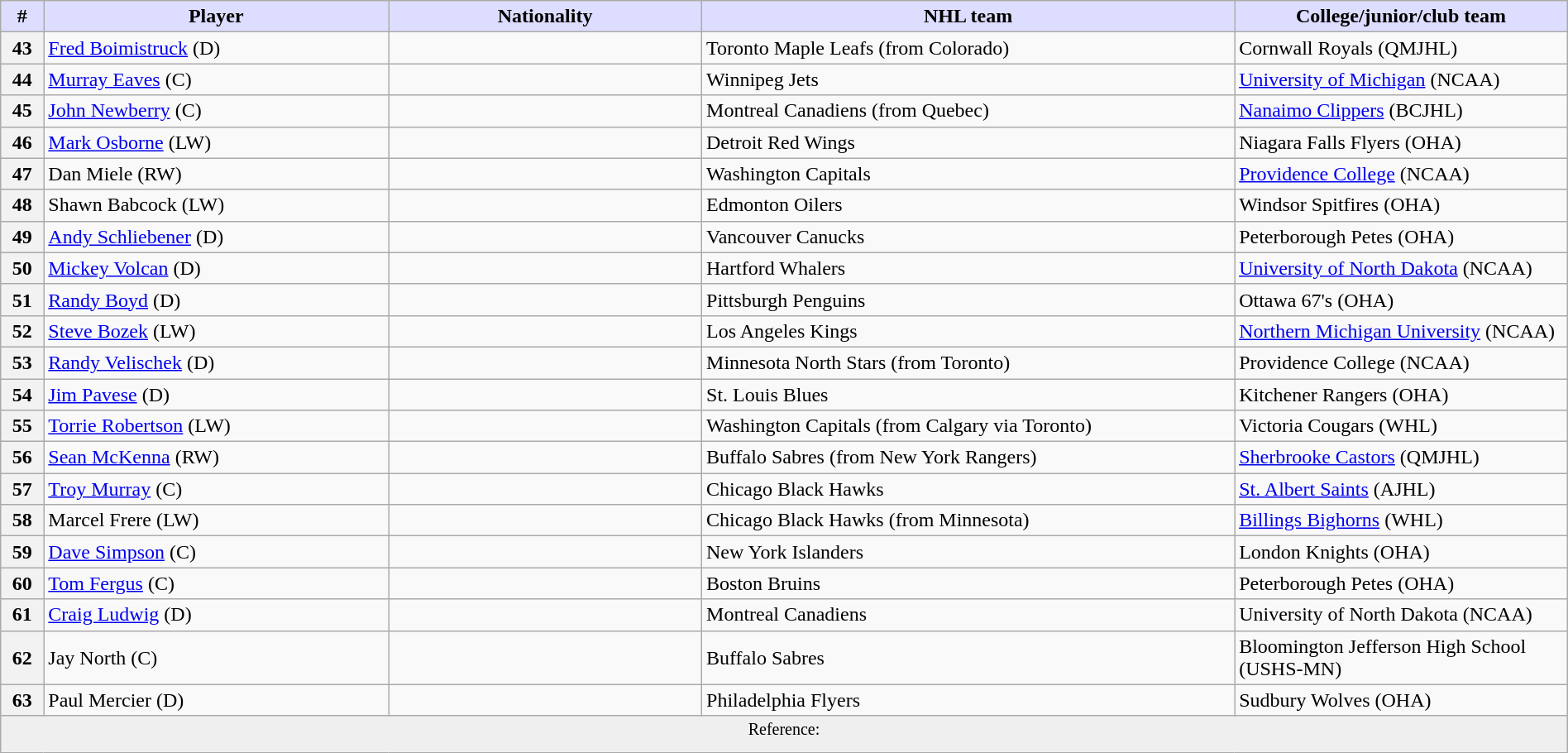<table class="wikitable" style="width: 100%">
<tr>
<th style="background:#ddf; width:2.75%;">#</th>
<th style="background:#ddf; width:22.0%;">Player</th>
<th style="background:#ddf; width:20.0%;">Nationality</th>
<th style="background:#ddf; width:34.0%;">NHL team</th>
<th style="background:#ddf; width:100.0%;">College/junior/club team</th>
</tr>
<tr>
<th>43</th>
<td><a href='#'>Fred Boimistruck</a> (D)</td>
<td></td>
<td>Toronto Maple Leafs (from Colorado)</td>
<td>Cornwall Royals (QMJHL)</td>
</tr>
<tr>
<th>44</th>
<td><a href='#'>Murray Eaves</a> (C)</td>
<td></td>
<td>Winnipeg Jets</td>
<td><a href='#'>University of Michigan</a> (NCAA)</td>
</tr>
<tr>
<th>45</th>
<td><a href='#'>John Newberry</a> (C)</td>
<td></td>
<td>Montreal Canadiens (from Quebec)</td>
<td><a href='#'>Nanaimo Clippers</a> (BCJHL)</td>
</tr>
<tr>
<th>46</th>
<td><a href='#'>Mark Osborne</a> (LW)</td>
<td></td>
<td>Detroit Red Wings</td>
<td>Niagara Falls Flyers (OHA)</td>
</tr>
<tr>
<th>47</th>
<td>Dan Miele (RW)</td>
<td></td>
<td>Washington Capitals</td>
<td><a href='#'>Providence College</a> (NCAA)</td>
</tr>
<tr>
<th>48</th>
<td>Shawn Babcock (LW)</td>
<td></td>
<td>Edmonton Oilers</td>
<td>Windsor Spitfires (OHA)</td>
</tr>
<tr>
<th>49</th>
<td><a href='#'>Andy Schliebener</a> (D)</td>
<td></td>
<td>Vancouver Canucks</td>
<td>Peterborough Petes (OHA)</td>
</tr>
<tr>
<th>50</th>
<td><a href='#'>Mickey Volcan</a> (D)</td>
<td></td>
<td>Hartford Whalers</td>
<td><a href='#'>University of North Dakota</a> (NCAA)</td>
</tr>
<tr>
<th>51</th>
<td><a href='#'>Randy Boyd</a> (D)</td>
<td></td>
<td>Pittsburgh Penguins</td>
<td>Ottawa 67's (OHA)</td>
</tr>
<tr>
<th>52</th>
<td><a href='#'>Steve Bozek</a> (LW)</td>
<td></td>
<td>Los Angeles Kings</td>
<td><a href='#'>Northern Michigan University</a> (NCAA)</td>
</tr>
<tr>
<th>53</th>
<td><a href='#'>Randy Velischek</a> (D)</td>
<td></td>
<td>Minnesota North Stars (from Toronto)</td>
<td>Providence College (NCAA)</td>
</tr>
<tr>
<th>54</th>
<td><a href='#'>Jim Pavese</a> (D)</td>
<td></td>
<td>St. Louis Blues</td>
<td>Kitchener Rangers (OHA)</td>
</tr>
<tr>
<th>55</th>
<td><a href='#'>Torrie Robertson</a> (LW)</td>
<td></td>
<td>Washington Capitals (from Calgary via Toronto)</td>
<td>Victoria Cougars (WHL)</td>
</tr>
<tr>
<th>56</th>
<td><a href='#'>Sean McKenna</a> (RW)</td>
<td></td>
<td>Buffalo Sabres (from New York Rangers)</td>
<td><a href='#'>Sherbrooke Castors</a> (QMJHL)</td>
</tr>
<tr>
<th>57</th>
<td><a href='#'>Troy Murray</a> (C)</td>
<td></td>
<td>Chicago Black Hawks</td>
<td><a href='#'>St. Albert Saints</a> (AJHL)</td>
</tr>
<tr>
<th>58</th>
<td>Marcel Frere (LW)</td>
<td></td>
<td>Chicago Black Hawks (from Minnesota)</td>
<td><a href='#'>Billings Bighorns</a> (WHL)</td>
</tr>
<tr>
<th>59</th>
<td><a href='#'>Dave Simpson</a> (C)</td>
<td></td>
<td>New York Islanders</td>
<td>London Knights (OHA)</td>
</tr>
<tr>
<th>60</th>
<td><a href='#'>Tom Fergus</a> (C)</td>
<td></td>
<td>Boston Bruins</td>
<td>Peterborough Petes (OHA)</td>
</tr>
<tr>
<th>61</th>
<td><a href='#'>Craig Ludwig</a> (D)</td>
<td></td>
<td>Montreal Canadiens</td>
<td>University of North Dakota (NCAA)</td>
</tr>
<tr>
<th>62</th>
<td>Jay North (C)</td>
<td></td>
<td>Buffalo Sabres</td>
<td>Bloomington Jefferson High School (USHS-MN)</td>
</tr>
<tr>
<th>63</th>
<td>Paul Mercier (D)</td>
<td></td>
<td>Philadelphia Flyers</td>
<td>Sudbury Wolves (OHA)</td>
</tr>
<tr>
<td align=center colspan="6" bgcolor="#efefef"><sup>Reference: </sup></td>
</tr>
</table>
